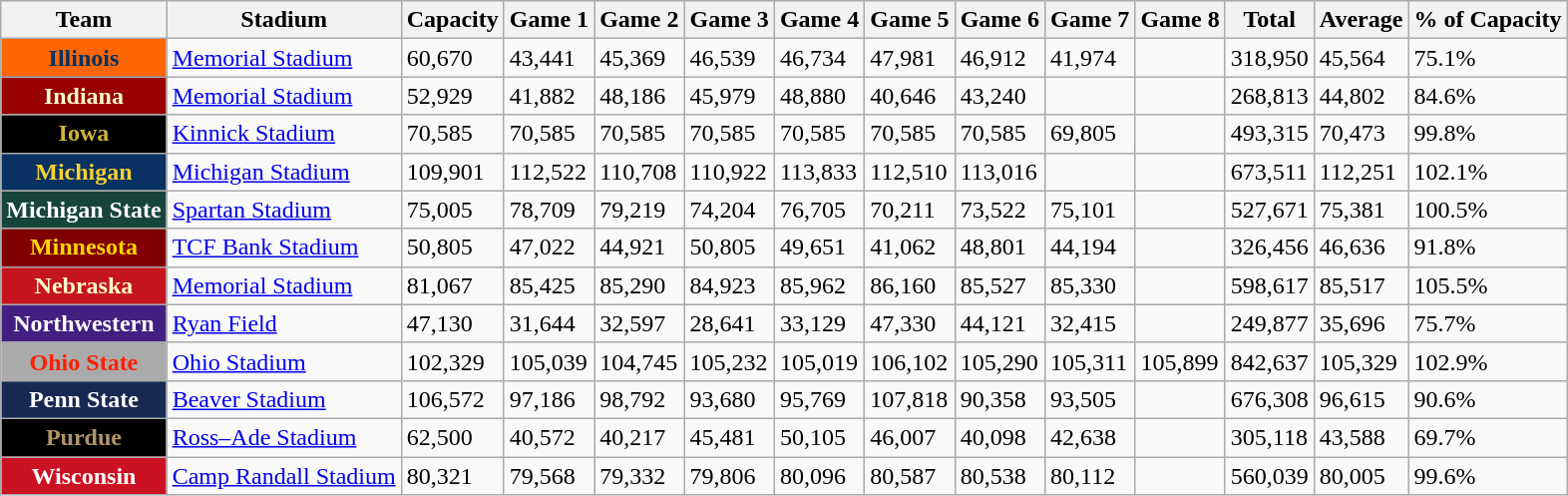<table class="wikitable sortable">
<tr>
<th>Team</th>
<th>Stadium</th>
<th>Capacity</th>
<th>Game 1</th>
<th>Game 2</th>
<th>Game 3</th>
<th>Game 4</th>
<th>Game 5</th>
<th>Game 6</th>
<th>Game 7</th>
<th>Game 8</th>
<th>Total</th>
<th>Average</th>
<th>% of Capacity</th>
</tr>
<tr>
<th style="background:#FF6600; color:#003366;">Illinois</th>
<td><a href='#'>Memorial Stadium</a></td>
<td>60,670</td>
<td>43,441</td>
<td>45,369</td>
<td>46,539</td>
<td>46,734</td>
<td>47,981</td>
<td>46,912</td>
<td>41,974</td>
<td align=center></td>
<td>318,950</td>
<td>45,564</td>
<td>75.1%</td>
</tr>
<tr>
<th style="background:#990000; color:#FFFFCC;">Indiana</th>
<td><a href='#'>Memorial Stadium</a></td>
<td>52,929</td>
<td>41,882</td>
<td>48,186</td>
<td>45,979</td>
<td>48,880</td>
<td>40,646</td>
<td>43,240</td>
<td align=center></td>
<td align=center></td>
<td>268,813</td>
<td>44,802</td>
<td>84.6%</td>
</tr>
<tr>
<th style="background:#000000; color:#CFB53B;">Iowa</th>
<td><a href='#'>Kinnick Stadium</a></td>
<td>70,585</td>
<td>70,585</td>
<td>70,585</td>
<td>70,585</td>
<td>70,585</td>
<td>70,585</td>
<td>70,585</td>
<td>69,805</td>
<td align=center></td>
<td>493,315</td>
<td>70,473</td>
<td>99.8%</td>
</tr>
<tr>
<th style="background:#093161; color:#f5d130;">Michigan</th>
<td><a href='#'>Michigan Stadium</a></td>
<td>109,901</td>
<td>112,522</td>
<td>110,708</td>
<td>110,922</td>
<td>113,833</td>
<td>112,510</td>
<td>113,016</td>
<td align=center></td>
<td align=center></td>
<td>673,511</td>
<td>112,251</td>
<td>102.1%</td>
</tr>
<tr>
<th style="background:#18453b; color:#FFFFFF;">Michigan State</th>
<td><a href='#'>Spartan Stadium</a></td>
<td>75,005</td>
<td>78,709</td>
<td>79,219</td>
<td>74,204</td>
<td>76,705</td>
<td>70,211</td>
<td>73,522</td>
<td>75,101</td>
<td align=center></td>
<td>527,671</td>
<td>75,381</td>
<td>100.5%</td>
</tr>
<tr>
<th style="background:#800000; color:#FFD700;">Minnesota</th>
<td><a href='#'>TCF Bank Stadium</a></td>
<td>50,805</td>
<td>47,022</td>
<td>44,921</td>
<td>50,805</td>
<td>49,651</td>
<td>41,062</td>
<td>48,801</td>
<td>44,194</td>
<td align=center></td>
<td>326,456</td>
<td>46,636</td>
<td>91.8%</td>
</tr>
<tr>
<th style="background:#C4161C; color:#FFFDD0;">Nebraska</th>
<td><a href='#'>Memorial Stadium</a></td>
<td>81,067</td>
<td>85,425</td>
<td>85,290</td>
<td>84,923</td>
<td>85,962</td>
<td>86,160</td>
<td>85,527</td>
<td>85,330</td>
<td align=center></td>
<td>598,617</td>
<td>85,517</td>
<td>105.5%</td>
</tr>
<tr>
<th style="background:#431F81; color:#FFFFFF;">Northwestern</th>
<td><a href='#'>Ryan Field</a></td>
<td>47,130</td>
<td>31,644</td>
<td>32,597</td>
<td>28,641</td>
<td>33,129</td>
<td>47,330</td>
<td>44,121</td>
<td>32,415</td>
<td align=center></td>
<td>249,877</td>
<td>35,696</td>
<td>75.7%</td>
</tr>
<tr>
<th style="background:#AAAAAA; color:#FF2000;">Ohio State</th>
<td><a href='#'>Ohio Stadium</a></td>
<td>102,329</td>
<td>105,039</td>
<td>104,745</td>
<td>105,232</td>
<td>105,019</td>
<td>106,102</td>
<td>105,290</td>
<td>105,311</td>
<td>105,899</td>
<td>842,637</td>
<td>105,329</td>
<td>102.9%</td>
</tr>
<tr>
<th style="background:#162952; color:#FFFFFF;">Penn State</th>
<td><a href='#'>Beaver Stadium</a></td>
<td>106,572</td>
<td>97,186</td>
<td>98,792</td>
<td>93,680</td>
<td>95,769</td>
<td>107,818</td>
<td>90,358</td>
<td>93,505</td>
<td align=center></td>
<td>676,308</td>
<td>96,615</td>
<td>90.6%</td>
</tr>
<tr>
<th style="background:#000000; color:#b1946c;">Purdue</th>
<td><a href='#'>Ross–Ade Stadium</a></td>
<td>62,500</td>
<td>40,572</td>
<td>40,217</td>
<td>45,481</td>
<td>50,105</td>
<td>46,007</td>
<td>40,098</td>
<td>42,638</td>
<td align=center></td>
<td>305,118</td>
<td>43,588</td>
<td>69.7%</td>
</tr>
<tr>
<th style="background:#cc1122; color:#FFFFFF;">Wisconsin</th>
<td><a href='#'>Camp Randall Stadium</a></td>
<td>80,321</td>
<td>79,568</td>
<td>79,332</td>
<td>79,806</td>
<td>80,096</td>
<td>80,587</td>
<td>80,538</td>
<td>80,112</td>
<td align=center></td>
<td>560,039</td>
<td>80,005</td>
<td>99.6%</td>
</tr>
</table>
